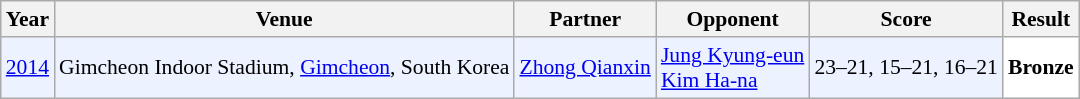<table class="sortable wikitable" style="font-size: 90%;">
<tr>
<th>Year</th>
<th>Venue</th>
<th>Partner</th>
<th>Opponent</th>
<th>Score</th>
<th>Result</th>
</tr>
<tr style="background:#ECF2FF">
<td align="center"><a href='#'>2014</a></td>
<td align="left">Gimcheon Indoor Stadium, <a href='#'>Gimcheon</a>, South Korea</td>
<td align="left"> <a href='#'>Zhong Qianxin</a></td>
<td align="left"> <a href='#'>Jung Kyung-eun</a><br> <a href='#'>Kim Ha-na</a></td>
<td align="left">23–21, 15–21, 16–21</td>
<td style="text-align:left; background:white"> <strong>Bronze</strong></td>
</tr>
</table>
